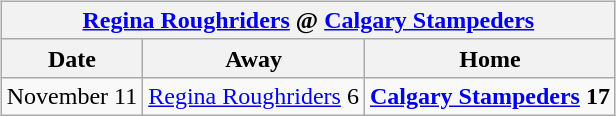<table cellspacing="10">
<tr>
<td valign="top"><br><table class="wikitable">
<tr>
<th colspan="4"><a href='#'>Regina Roughriders</a> @ <a href='#'>Calgary Stampeders</a></th>
</tr>
<tr>
<th>Date</th>
<th>Away</th>
<th>Home</th>
</tr>
<tr>
<td>November 11</td>
<td><a href='#'>Regina Roughriders</a> 6</td>
<td><strong><a href='#'>Calgary Stampeders</a> 17</strong></td>
</tr>
</table>
</td>
</tr>
</table>
